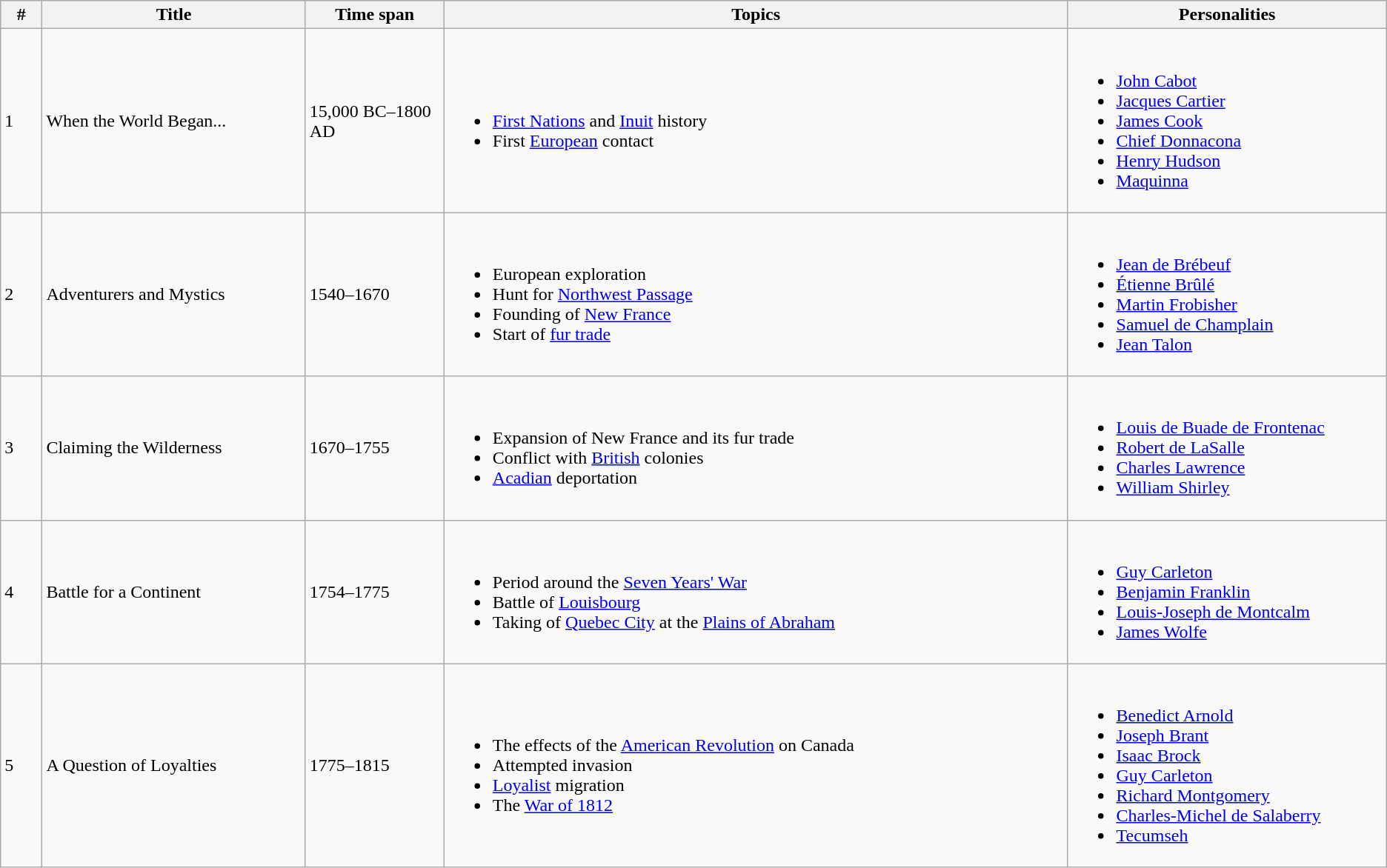<table class="wikitable">
<tr>
<th style="width:3%;">#</th>
<th style="width:19%;">Title</th>
<th style="width:10%;">Time span</th>
<th style="width:45%;">Topics</th>
<th style="width:33%;">Personalities</th>
</tr>
<tr>
<td>1</td>
<td>When the World Began...</td>
<td>15,000 BC–1800 AD</td>
<td><br><ul><li><a href='#'>First Nations</a> and <a href='#'>Inuit</a> history</li><li>First <a href='#'>European</a> contact</li></ul></td>
<td><br><ul><li><a href='#'>John Cabot</a></li><li><a href='#'>Jacques Cartier</a></li><li><a href='#'>James Cook</a></li><li><a href='#'>Chief Donnacona</a></li><li><a href='#'>Henry Hudson</a></li><li><a href='#'>Maquinna</a></li></ul></td>
</tr>
<tr>
<td>2</td>
<td>Adventurers and Mystics</td>
<td>1540–1670</td>
<td><br><ul><li>European exploration</li><li>Hunt for <a href='#'>Northwest Passage</a></li><li>Founding of <a href='#'>New France</a></li><li>Start of <a href='#'>fur trade</a></li></ul></td>
<td><br><ul><li><a href='#'>Jean de Brébeuf</a></li><li><a href='#'>Étienne Brûlé</a></li><li><a href='#'>Martin Frobisher</a></li><li><a href='#'>Samuel de Champlain</a></li><li><a href='#'>Jean Talon</a></li></ul></td>
</tr>
<tr>
<td>3</td>
<td>Claiming the Wilderness</td>
<td>1670–1755</td>
<td><br><ul><li>Expansion of New France and its fur trade</li><li>Conflict with <a href='#'>British</a> colonies</li><li><a href='#'>Acadian</a> deportation</li></ul></td>
<td><br><ul><li><a href='#'>Louis de Buade de Frontenac</a></li><li><a href='#'>Robert de LaSalle</a></li><li><a href='#'>Charles Lawrence</a></li><li><a href='#'>William Shirley</a></li></ul></td>
</tr>
<tr>
<td>4</td>
<td>Battle for a Continent</td>
<td>1754–1775</td>
<td><br><ul><li>Period around the <a href='#'>Seven Years' War</a></li><li>Battle of <a href='#'>Louisbourg</a></li><li>Taking of <a href='#'>Quebec City</a> at the <a href='#'>Plains of Abraham</a></li></ul></td>
<td><br><ul><li><a href='#'>Guy Carleton</a></li><li><a href='#'>Benjamin Franklin</a></li><li><a href='#'>Louis-Joseph de Montcalm</a></li><li><a href='#'>James Wolfe</a></li></ul></td>
</tr>
<tr>
<td>5</td>
<td>A Question of Loyalties</td>
<td>1775–1815</td>
<td><br><ul><li>The effects of the <a href='#'>American Revolution</a> on Canada</li><li>Attempted invasion</li><li><a href='#'>Loyalist</a> migration</li><li>The <a href='#'>War of 1812</a></li></ul></td>
<td><br><ul><li><a href='#'>Benedict Arnold</a></li><li><a href='#'>Joseph Brant</a></li><li><a href='#'>Isaac Brock</a></li><li><a href='#'>Guy Carleton</a></li><li><a href='#'>Richard Montgomery</a></li><li><a href='#'>Charles-Michel de Salaberry</a></li><li><a href='#'>Tecumseh</a></li></ul></td>
</tr>
</table>
